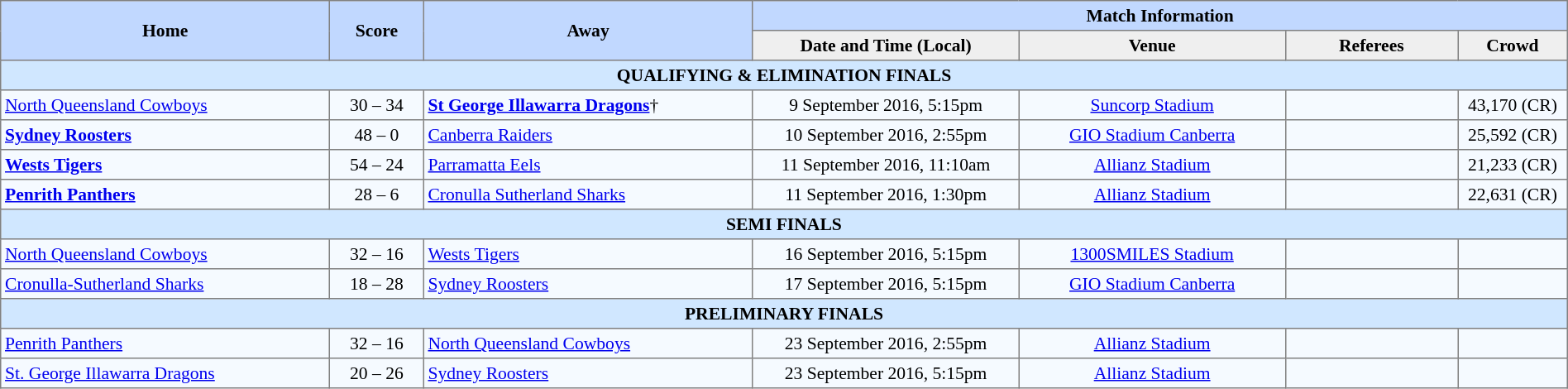<table border="1" cellpadding="3" cellspacing="0" style="border-collapse:collapse; font-size:90%; text-align:center; width:100%;">
<tr style="background:#c1d8ff;">
<th rowspan="2" style="width:21%;">Home</th>
<th rowspan="2" style="width:6%;">Score</th>
<th rowspan="2" style="width:21%;">Away</th>
<th colspan=6>Match Information</th>
</tr>
<tr style="background:#efefef;">
<th width=17%>Date and Time (Local)</th>
<th width=17%>Venue</th>
<th width=11%>Referees</th>
<th width=7%>Crowd</th>
</tr>
<tr style="background:#d0e7ff;">
<td colspan=7><strong>QUALIFYING & ELIMINATION FINALS</strong></td>
</tr>
<tr style="background:#f5faff;">
<td align=left> <a href='#'>North Queensland Cowboys</a></td>
<td>30 – 34</td>
<td align=left> <strong><a href='#'>St George Illawarra Dragons</a></strong>†</td>
<td>9 September 2016, 5:15pm</td>
<td><a href='#'>Suncorp Stadium</a></td>
<td></td>
<td>43,170 (CR)</td>
</tr>
<tr style="background:#f5faff;">
<td align=left> <strong><a href='#'>Sydney Roosters</a></strong></td>
<td>48 – 0</td>
<td align=left> <a href='#'>Canberra Raiders</a></td>
<td>10 September 2016, 2:55pm</td>
<td><a href='#'>GIO Stadium Canberra</a></td>
<td></td>
<td>25,592 (CR)</td>
</tr>
<tr style="background:#f5faff;">
<td align=left> <strong><a href='#'>Wests Tigers</a></strong></td>
<td>54 – 24</td>
<td align=left> <a href='#'>Parramatta Eels</a></td>
<td>11 September 2016, 11:10am</td>
<td><a href='#'>Allianz Stadium</a></td>
<td></td>
<td>21,233 (CR)</td>
</tr>
<tr style="background:#f5faff;">
<td align=left> <strong><a href='#'>Penrith Panthers</a></strong></td>
<td>28 – 6</td>
<td align=left> <a href='#'>Cronulla Sutherland Sharks</a></td>
<td>11 September 2016, 1:30pm</td>
<td><a href='#'>Allianz Stadium</a></td>
<td></td>
<td>22,631 (CR)</td>
</tr>
<tr style="background:#d0e7ff;">
<td colspan=7><strong>SEMI FINALS</strong></td>
</tr>
<tr style="background:#f5faff;">
<td align=left> <a href='#'>North Queensland Cowboys</a></td>
<td>32 – 16</td>
<td align=left> <a href='#'>Wests Tigers</a></td>
<td>16 September 2016, 5:15pm</td>
<td><a href='#'>1300SMILES Stadium</a></td>
<td></td>
<td></td>
</tr>
<tr style="background:#f5faff;">
<td align=left> <a href='#'>Cronulla-Sutherland Sharks</a></td>
<td>18 – 28</td>
<td align=left> <a href='#'>Sydney Roosters</a></td>
<td>17 September 2016, 5:15pm</td>
<td><a href='#'>GIO Stadium Canberra</a></td>
<td></td>
<td></td>
</tr>
<tr style="background:#d0e7ff;">
<td colspan=7><strong>PRELIMINARY FINALS</strong></td>
</tr>
<tr style="background:#f5faff;">
<td align=left> <a href='#'>Penrith Panthers</a></td>
<td>32 – 16</td>
<td align=left> <a href='#'>North Queensland Cowboys</a></td>
<td>23 September 2016, 2:55pm</td>
<td><a href='#'>Allianz Stadium</a></td>
<td></td>
<td></td>
</tr>
<tr style="background:#f5faff;">
<td align=left> <a href='#'>St. George Illawarra Dragons</a></td>
<td>20 – 26</td>
<td align=left> <a href='#'>Sydney Roosters</a></td>
<td>23 September 2016, 5:15pm</td>
<td><a href='#'>Allianz Stadium</a></td>
<td></td>
<td></td>
</tr>
</table>
